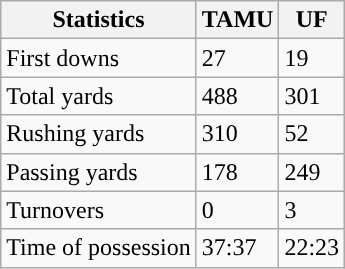<table class="wikitable" style="float: left;">
<tr>
<th>Statistics</th>
<th>TAMU</th>
<th>UF</th>
</tr>
<tr>
<td>First downs</td>
<td>27</td>
<td>19</td>
</tr>
<tr>
<td>Total yards</td>
<td>488</td>
<td>301</td>
</tr>
<tr>
<td>Rushing yards</td>
<td>310</td>
<td>52</td>
</tr>
<tr>
<td>Passing yards</td>
<td>178</td>
<td>249</td>
</tr>
<tr>
<td>Turnovers</td>
<td>0</td>
<td>3</td>
</tr>
<tr>
<td>Time of possession</td>
<td>37:37</td>
<td>22:23</td>
</tr>
</table>
